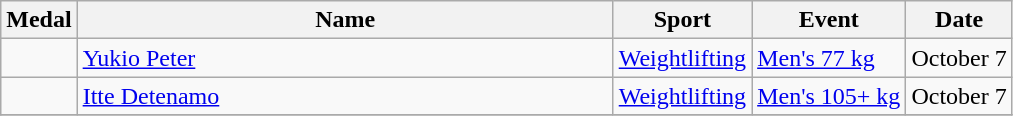<table class="wikitable sortable">
<tr>
<th>Medal</th>
<th width=350px>Name</th>
<th>Sport</th>
<th>Event</th>
<th>Date</th>
</tr>
<tr>
<td></td>
<td><a href='#'>Yukio Peter</a></td>
<td><a href='#'>Weightlifting</a></td>
<td><a href='#'>Men's 77 kg</a></td>
<td>October 7</td>
</tr>
<tr>
<td></td>
<td><a href='#'>Itte Detenamo</a></td>
<td><a href='#'>Weightlifting</a></td>
<td><a href='#'>Men's 105+ kg</a></td>
<td>October 7</td>
</tr>
<tr>
</tr>
</table>
